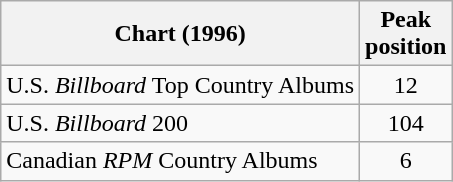<table class="wikitable">
<tr>
<th>Chart (1996)</th>
<th>Peak<br>position</th>
</tr>
<tr>
<td>U.S. <em>Billboard</em> Top Country Albums</td>
<td align="center">12</td>
</tr>
<tr>
<td>U.S. <em>Billboard</em> 200</td>
<td align="center">104</td>
</tr>
<tr>
<td>Canadian <em>RPM</em> Country Albums</td>
<td align="center">6</td>
</tr>
</table>
